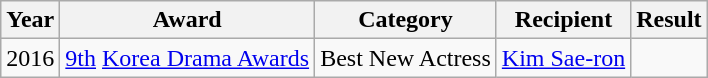<table class="wikitable">
<tr>
<th>Year</th>
<th>Award</th>
<th>Category</th>
<th>Recipient</th>
<th>Result</th>
</tr>
<tr>
<td>2016</td>
<td><a href='#'>9th</a> <a href='#'>Korea Drama Awards</a></td>
<td>Best New Actress</td>
<td><a href='#'>Kim Sae-ron</a></td>
<td></td>
</tr>
</table>
